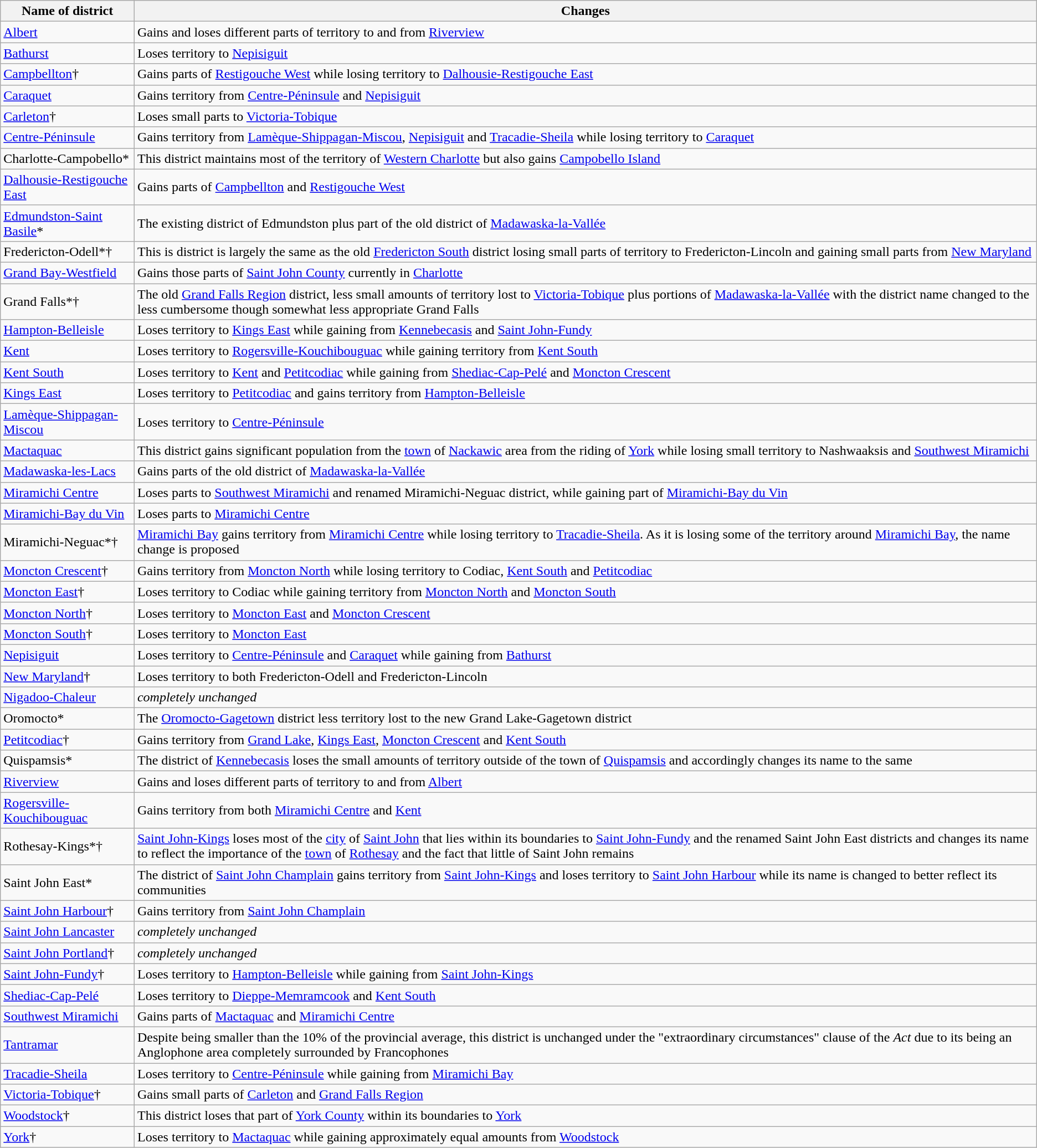<table class="wikitable">
<tr>
<th>Name of district</th>
<th>Changes</th>
</tr>
<tr>
<td><a href='#'>Albert</a></td>
<td>Gains and loses different parts of territory to and from <a href='#'>Riverview</a></td>
</tr>
<tr>
<td><a href='#'>Bathurst</a></td>
<td>Loses territory to <a href='#'>Nepisiguit</a></td>
</tr>
<tr>
<td><a href='#'>Campbellton</a>†</td>
<td>Gains parts of <a href='#'>Restigouche West</a> while losing territory to <a href='#'>Dalhousie-Restigouche East</a></td>
</tr>
<tr>
<td><a href='#'>Caraquet</a></td>
<td>Gains territory from <a href='#'>Centre-Péninsule</a> and <a href='#'>Nepisiguit</a></td>
</tr>
<tr>
<td><a href='#'>Carleton</a>†</td>
<td>Loses small parts to <a href='#'>Victoria-Tobique</a></td>
</tr>
<tr>
<td><a href='#'>Centre-Péninsule</a></td>
<td>Gains territory from <a href='#'>Lamèque-Shippagan-Miscou</a>, <a href='#'>Nepisiguit</a> and <a href='#'>Tracadie-Sheila</a> while losing territory to <a href='#'>Caraquet</a></td>
</tr>
<tr>
<td>Charlotte-Campobello*</td>
<td>This district maintains most of the territory of <a href='#'>Western Charlotte</a> but also gains <a href='#'>Campobello Island</a></td>
</tr>
<tr>
<td><a href='#'>Dalhousie-Restigouche East</a></td>
<td>Gains parts of <a href='#'>Campbellton</a> and <a href='#'>Restigouche West</a></td>
</tr>
<tr>
<td><a href='#'>Edmundston-Saint Basile</a>*</td>
<td>The existing district of Edmundston plus part of the old district of <a href='#'>Madawaska-la-Vallée</a></td>
</tr>
<tr>
<td>Fredericton-Odell*†</td>
<td>This is district is largely the same as the old <a href='#'>Fredericton South</a> district losing small parts of territory to Fredericton-Lincoln and gaining small parts from <a href='#'>New Maryland</a></td>
</tr>
<tr>
<td><a href='#'>Grand Bay-Westfield</a></td>
<td>Gains those parts of <a href='#'>Saint John County</a> currently in <a href='#'>Charlotte</a></td>
</tr>
<tr>
<td>Grand Falls*†</td>
<td>The old <a href='#'>Grand Falls Region</a> district, less small amounts of territory lost to <a href='#'>Victoria-Tobique</a> plus portions of <a href='#'>Madawaska-la-Vallée</a> with the district name changed to the less cumbersome though somewhat less appropriate Grand Falls</td>
</tr>
<tr>
<td><a href='#'>Hampton-Belleisle</a></td>
<td>Loses territory to <a href='#'>Kings East</a> while gaining from <a href='#'>Kennebecasis</a> and <a href='#'>Saint John-Fundy</a></td>
</tr>
<tr>
<td><a href='#'>Kent</a></td>
<td>Loses territory to <a href='#'>Rogersville-Kouchibouguac</a> while gaining territory from <a href='#'>Kent South</a></td>
</tr>
<tr>
<td><a href='#'>Kent South</a></td>
<td>Loses territory to <a href='#'>Kent</a> and <a href='#'>Petitcodiac</a> while gaining from <a href='#'>Shediac-Cap-Pelé</a> and <a href='#'>Moncton Crescent</a></td>
</tr>
<tr>
<td><a href='#'>Kings East</a></td>
<td>Loses territory to <a href='#'>Petitcodiac</a> and gains territory from <a href='#'>Hampton-Belleisle</a></td>
</tr>
<tr>
<td><a href='#'>Lamèque-Shippagan-Miscou</a></td>
<td>Loses territory to <a href='#'>Centre-Péninsule</a></td>
</tr>
<tr>
<td><a href='#'>Mactaquac</a></td>
<td>This district gains significant population from the <a href='#'>town</a> of <a href='#'>Nackawic</a> area from the riding of <a href='#'>York</a> while losing small territory to Nashwaaksis and <a href='#'>Southwest Miramichi</a></td>
</tr>
<tr>
<td><a href='#'>Madawaska-les-Lacs</a></td>
<td>Gains parts of the old district of <a href='#'>Madawaska-la-Vallée</a></td>
</tr>
<tr>
<td><a href='#'>Miramichi Centre</a></td>
<td>Loses parts to <a href='#'>Southwest Miramichi</a> and renamed Miramichi-Neguac district, while gaining part of <a href='#'>Miramichi-Bay du Vin</a></td>
</tr>
<tr>
<td><a href='#'>Miramichi-Bay du Vin</a></td>
<td>Loses parts to <a href='#'>Miramichi Centre</a></td>
</tr>
<tr>
<td>Miramichi-Neguac*†</td>
<td><a href='#'>Miramichi Bay</a> gains territory from <a href='#'>Miramichi Centre</a> while losing territory to <a href='#'>Tracadie-Sheila</a>.  As it is losing some of the territory around <a href='#'>Miramichi Bay</a>, the name change is proposed</td>
</tr>
<tr>
<td><a href='#'>Moncton Crescent</a>†</td>
<td>Gains territory from <a href='#'>Moncton North</a> while losing territory to Codiac, <a href='#'>Kent South</a> and <a href='#'>Petitcodiac</a></td>
</tr>
<tr>
<td><a href='#'>Moncton East</a>†</td>
<td>Loses territory to Codiac while gaining territory from <a href='#'>Moncton North</a> and <a href='#'>Moncton South</a></td>
</tr>
<tr>
<td><a href='#'>Moncton North</a>†</td>
<td>Loses territory to <a href='#'>Moncton East</a> and <a href='#'>Moncton Crescent</a></td>
</tr>
<tr>
<td><a href='#'>Moncton South</a>†</td>
<td>Loses territory to <a href='#'>Moncton East</a></td>
</tr>
<tr>
<td><a href='#'>Nepisiguit</a></td>
<td>Loses territory to <a href='#'>Centre-Péninsule</a> and <a href='#'>Caraquet</a> while gaining from <a href='#'>Bathurst</a></td>
</tr>
<tr>
<td><a href='#'>New Maryland</a>†</td>
<td>Loses territory to both Fredericton-Odell and Fredericton-Lincoln</td>
</tr>
<tr>
<td><a href='#'>Nigadoo-Chaleur</a></td>
<td><em>completely unchanged</em></td>
</tr>
<tr>
<td>Oromocto*</td>
<td>The <a href='#'>Oromocto-Gagetown</a> district less territory lost to the new Grand Lake-Gagetown district</td>
</tr>
<tr>
<td><a href='#'>Petitcodiac</a>†</td>
<td>Gains territory from <a href='#'>Grand Lake</a>, <a href='#'>Kings East</a>, <a href='#'>Moncton Crescent</a> and <a href='#'>Kent South</a></td>
</tr>
<tr>
<td>Quispamsis*</td>
<td>The district of <a href='#'>Kennebecasis</a> loses the small amounts of territory outside of the town of <a href='#'>Quispamsis</a> and accordingly changes its name to the same</td>
</tr>
<tr>
<td><a href='#'>Riverview</a></td>
<td>Gains and loses different parts of territory to and from <a href='#'>Albert</a></td>
</tr>
<tr>
<td><a href='#'>Rogersville-Kouchibouguac</a></td>
<td>Gains territory from both <a href='#'>Miramichi Centre</a> and <a href='#'>Kent</a></td>
</tr>
<tr>
<td>Rothesay-Kings*†</td>
<td><a href='#'>Saint John-Kings</a> loses most of the <a href='#'>city</a> of <a href='#'>Saint John</a> that lies within its boundaries to <a href='#'>Saint John-Fundy</a> and the renamed Saint John East districts and changes its name to reflect the importance of the <a href='#'>town</a> of <a href='#'>Rothesay</a> and the fact that little of Saint John remains</td>
</tr>
<tr>
<td>Saint John East*</td>
<td>The district of <a href='#'>Saint John Champlain</a> gains territory from <a href='#'>Saint John-Kings</a> and loses territory to <a href='#'>Saint John Harbour</a> while its name is changed to better reflect its communities</td>
</tr>
<tr>
<td><a href='#'>Saint John Harbour</a>†</td>
<td>Gains territory from <a href='#'>Saint John Champlain</a></td>
</tr>
<tr>
<td><a href='#'>Saint John Lancaster</a></td>
<td><em>completely unchanged</em></td>
</tr>
<tr>
<td><a href='#'>Saint John Portland</a>†</td>
<td><em>completely unchanged</em></td>
</tr>
<tr>
<td><a href='#'>Saint John-Fundy</a>†</td>
<td>Loses territory to <a href='#'>Hampton-Belleisle</a> while gaining from <a href='#'>Saint John-Kings</a></td>
</tr>
<tr>
<td><a href='#'>Shediac-Cap-Pelé</a></td>
<td>Loses territory to <a href='#'>Dieppe-Memramcook</a> and <a href='#'>Kent South</a></td>
</tr>
<tr>
<td><a href='#'>Southwest Miramichi</a></td>
<td>Gains parts of <a href='#'>Mactaquac</a> and <a href='#'>Miramichi Centre</a></td>
</tr>
<tr>
<td><a href='#'>Tantramar</a></td>
<td>Despite being smaller than the 10% of the provincial average, this district is unchanged under the "extraordinary circumstances" clause of the <em>Act</em> due to its being an Anglophone area completely surrounded by Francophones</td>
</tr>
<tr>
<td><a href='#'>Tracadie-Sheila</a></td>
<td>Loses territory to <a href='#'>Centre-Péninsule</a> while gaining from <a href='#'>Miramichi Bay</a></td>
</tr>
<tr>
<td><a href='#'>Victoria-Tobique</a>†</td>
<td>Gains small parts of <a href='#'>Carleton</a> and <a href='#'>Grand Falls Region</a></td>
</tr>
<tr>
<td><a href='#'>Woodstock</a>†</td>
<td>This district loses that part of <a href='#'>York County</a> within its boundaries to <a href='#'>York</a></td>
</tr>
<tr>
<td><a href='#'>York</a>†</td>
<td>Loses territory to <a href='#'>Mactaquac</a> while gaining approximately equal amounts from <a href='#'>Woodstock</a></td>
</tr>
</table>
